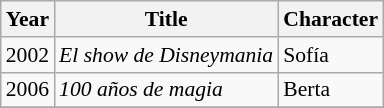<table class="wikitable" style="font-size: 90%;">
<tr>
<th>Year</th>
<th>Title</th>
<th>Character</th>
</tr>
<tr>
<td>2002</td>
<td><em>El show de Disneymania</em></td>
<td>Sofía</td>
</tr>
<tr>
<td>2006</td>
<td><em>100 años de magia</em></td>
<td>Berta</td>
</tr>
<tr>
</tr>
</table>
